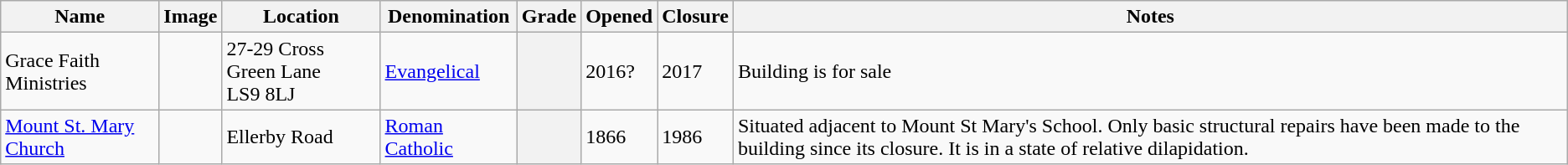<table class="wikitable sortable">
<tr>
<th>Name</th>
<th class="unsortable">Image</th>
<th>Location</th>
<th>Denomination</th>
<th>Grade</th>
<th>Opened</th>
<th>Closure</th>
<th class="unsortable">Notes</th>
</tr>
<tr>
<td>Grace Faith Ministries</td>
<td></td>
<td>27-29 Cross Green Lane<br>LS9 8LJ</td>
<td><a href='#'>Evangelical</a></td>
<th></th>
<td>2016?</td>
<td>2017</td>
<td>Building is for sale</td>
</tr>
<tr>
<td><a href='#'>Mount St. Mary Church</a></td>
<td></td>
<td>Ellerby Road</td>
<td><a href='#'>Roman Catholic</a></td>
<th></th>
<td>1866</td>
<td>1986</td>
<td>Situated adjacent to Mount St Mary's School. Only basic structural repairs have been made to the building since its closure. It is in a state of relative dilapidation.</td>
</tr>
</table>
